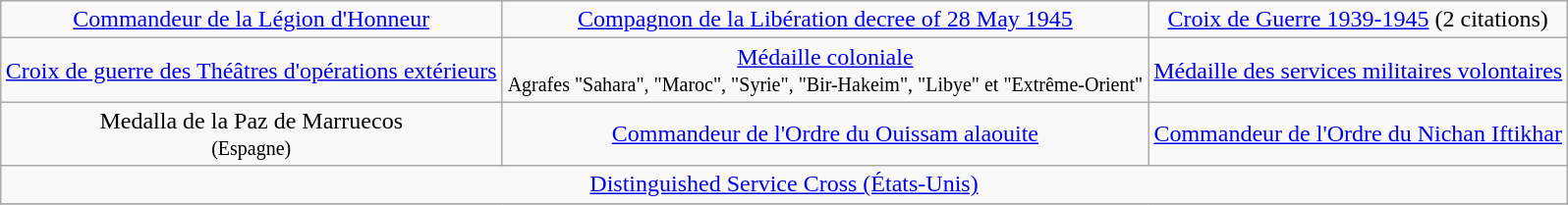<table class="wikitable" style="margin:1em auto; text-align:center;">
<tr>
<td colspan="2"><a href='#'>Commandeur de la Légion d'Honneur</a></td>
<td colspan="2"><a href='#'>Compagnon de la Libération decree of 28 May 1945</a></td>
<td colspan="2"><a href='#'>Croix de Guerre 1939-1945</a> (2 citations)</td>
</tr>
<tr>
<td colspan="2"><a href='#'>Croix de guerre des Théâtres d'opérations extérieurs</a></td>
<td colspan="2"><a href='#'>Médaille coloniale</a><br><small>Agrafes "Sahara", "Maroc", "Syrie", "Bir-Hakeim", "Libye" et "Extrême-Orient"</small></td>
<td colspan="2"><a href='#'>Médaille des services militaires volontaires</a></td>
</tr>
<tr>
<td colspan="2">Medalla de la Paz de Marruecos<br><small>(Espagne)</small></td>
<td colspan="2"><a href='#'>Commandeur de l'Ordre du Ouissam alaouite</a></td>
<td colspan="2"><a href='#'>Commandeur de l'Ordre du Nichan Iftikhar</a></td>
</tr>
<tr>
<td colspan="6"><a href='#'>Distinguished Service Cross (États-Unis)</a><br></td>
</tr>
<tr>
</tr>
</table>
